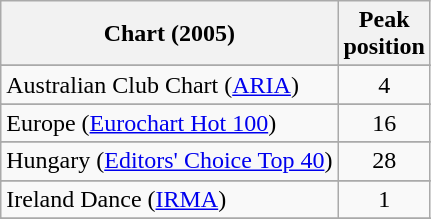<table class="wikitable sortable">
<tr>
<th>Chart (2005)</th>
<th>Peak<br>position</th>
</tr>
<tr>
</tr>
<tr>
<td>Australian Club Chart (<a href='#'>ARIA</a>)</td>
<td align="center">4</td>
</tr>
<tr>
</tr>
<tr>
</tr>
<tr>
</tr>
<tr>
<td>Europe (<a href='#'>Eurochart Hot 100</a>)</td>
<td align="center">16</td>
</tr>
<tr>
</tr>
<tr>
</tr>
<tr>
</tr>
<tr>
</tr>
<tr>
<td>Hungary (<a href='#'>Editors' Choice Top 40</a>)</td>
<td align="center">28</td>
</tr>
<tr>
</tr>
<tr>
<td>Ireland Dance (<a href='#'>IRMA</a>)</td>
<td align="center">1</td>
</tr>
<tr>
</tr>
<tr>
</tr>
<tr>
</tr>
<tr>
</tr>
<tr>
</tr>
<tr>
</tr>
<tr>
</tr>
<tr>
</tr>
</table>
